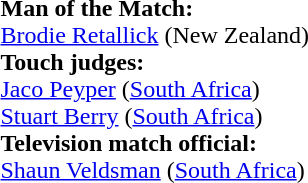<table style="width:50%">
<tr>
<td><br><strong>Man of the Match:</strong>
<br><a href='#'>Brodie Retallick</a> (New Zealand)<br><strong>Touch judges:</strong>
<br><a href='#'>Jaco Peyper</a> (<a href='#'>South Africa</a>)
<br><a href='#'>Stuart Berry</a> (<a href='#'>South Africa</a>)
<br><strong>Television match official:</strong>
<br><a href='#'>Shaun Veldsman</a> (<a href='#'>South Africa</a>)</td>
</tr>
</table>
